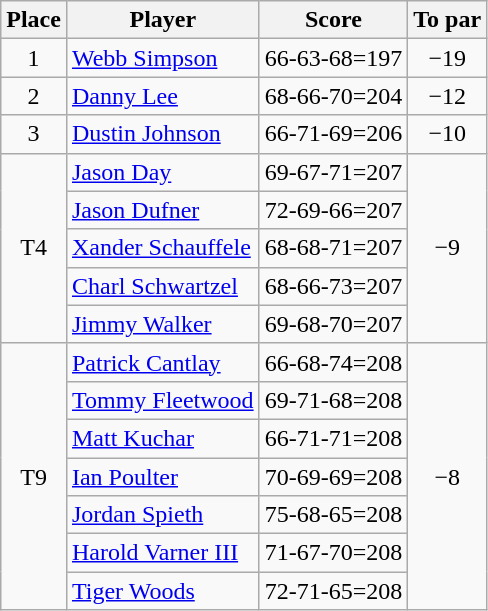<table class="wikitable">
<tr>
<th>Place</th>
<th>Player</th>
<th>Score</th>
<th>To par</th>
</tr>
<tr>
<td align=center>1</td>
<td> <a href='#'>Webb Simpson</a></td>
<td>66-63-68=197</td>
<td align=center>−19</td>
</tr>
<tr>
<td align=center>2</td>
<td> <a href='#'>Danny Lee</a></td>
<td>68-66-70=204</td>
<td align=center>−12</td>
</tr>
<tr>
<td align=center>3</td>
<td> <a href='#'>Dustin Johnson</a></td>
<td>66-71-69=206</td>
<td align=center>−10</td>
</tr>
<tr>
<td rowspan=5 align=center>T4</td>
<td> <a href='#'>Jason Day</a></td>
<td>69-67-71=207</td>
<td rowspan=5 align=center>−9</td>
</tr>
<tr>
<td> <a href='#'>Jason Dufner</a></td>
<td>72-69-66=207</td>
</tr>
<tr>
<td> <a href='#'>Xander Schauffele</a></td>
<td>68-68-71=207</td>
</tr>
<tr>
<td> <a href='#'>Charl Schwartzel</a></td>
<td>68-66-73=207</td>
</tr>
<tr>
<td> <a href='#'>Jimmy Walker</a></td>
<td>69-68-70=207</td>
</tr>
<tr>
<td rowspan=7 align=center>T9</td>
<td> <a href='#'>Patrick Cantlay</a></td>
<td>66-68-74=208</td>
<td rowspan=7 align=center>−8</td>
</tr>
<tr>
<td> <a href='#'>Tommy Fleetwood</a></td>
<td>69-71-68=208</td>
</tr>
<tr>
<td> <a href='#'>Matt Kuchar</a></td>
<td>66-71-71=208</td>
</tr>
<tr>
<td> <a href='#'>Ian Poulter</a></td>
<td>70-69-69=208</td>
</tr>
<tr>
<td> <a href='#'>Jordan Spieth</a></td>
<td>75-68-65=208</td>
</tr>
<tr>
<td> <a href='#'>Harold Varner III</a></td>
<td>71-67-70=208</td>
</tr>
<tr>
<td> <a href='#'>Tiger Woods</a></td>
<td>72-71-65=208</td>
</tr>
</table>
